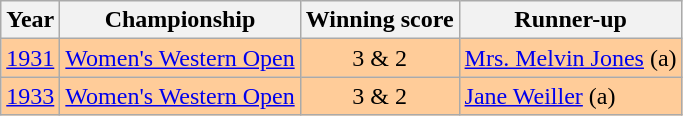<table class="wikitable">
<tr>
<th>Year</th>
<th>Championship</th>
<th>Winning score</th>
<th>Runner-up</th>
</tr>
<tr style="background:#FFCC99;">
<td><a href='#'>1931</a></td>
<td><a href='#'>Women's Western Open</a></td>
<td align=center>3 & 2</td>
<td> <a href='#'>Mrs. Melvin Jones</a> (a)</td>
</tr>
<tr style="background:#FFCC99;">
<td><a href='#'>1933</a></td>
<td><a href='#'>Women's Western Open</a></td>
<td align=center>3 & 2</td>
<td> <a href='#'>Jane Weiller</a> (a)</td>
</tr>
</table>
